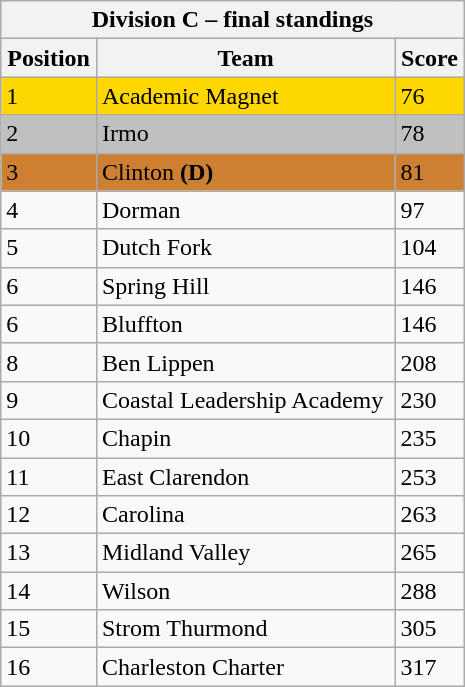<table class="wikitable collapsible collapsed" style="float:right; width:310px">
<tr>
<th colspan=5>Division C – final standings</th>
</tr>
<tr>
<th>Position</th>
<th>Team</th>
<th>Score</th>
</tr>
<tr style="background:#ffd700; color:black">
<td>1</td>
<td>Academic Magnet</td>
<td>76</td>
</tr>
<tr style="background:#c0c0c0; color:black">
<td>2</td>
<td>Irmo</td>
<td>78</td>
</tr>
<tr style="background:#cd7f32; color:black">
<td>3</td>
<td>Clinton <strong>(D)</strong></td>
<td>81</td>
</tr>
<tr>
<td>4</td>
<td>Dorman</td>
<td>97</td>
</tr>
<tr>
<td>5</td>
<td>Dutch Fork</td>
<td>104</td>
</tr>
<tr>
<td>6</td>
<td>Spring Hill</td>
<td>146</td>
</tr>
<tr>
<td>6</td>
<td>Bluffton</td>
<td>146</td>
</tr>
<tr>
<td>8</td>
<td>Ben Lippen</td>
<td>208</td>
</tr>
<tr>
<td>9</td>
<td>Coastal Leadership Academy</td>
<td>230</td>
</tr>
<tr>
<td>10</td>
<td>Chapin</td>
<td>235</td>
</tr>
<tr>
<td>11</td>
<td>East Clarendon</td>
<td>253</td>
</tr>
<tr>
<td>12</td>
<td>Carolina</td>
<td>263</td>
</tr>
<tr>
<td>13</td>
<td>Midland Valley</td>
<td>265</td>
</tr>
<tr>
<td>14</td>
<td>Wilson</td>
<td>288</td>
</tr>
<tr>
<td>15</td>
<td>Strom Thurmond</td>
<td>305</td>
</tr>
<tr>
<td>16</td>
<td>Charleston Charter</td>
<td>317</td>
</tr>
</table>
